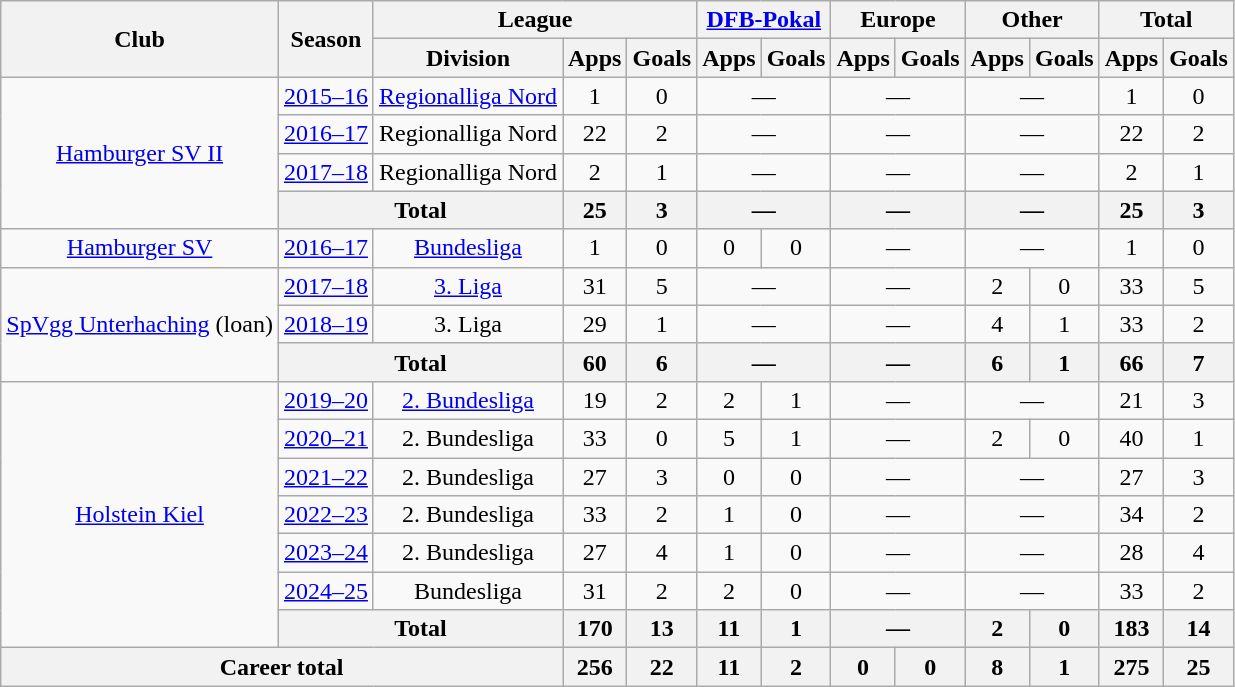<table class="wikitable" style="text-align:center">
<tr>
<th rowspan="2">Club</th>
<th rowspan="2">Season</th>
<th colspan="3">League</th>
<th colspan="2"><a href='#'>DFB-Pokal</a></th>
<th colspan="2">Europe</th>
<th colspan="2">Other</th>
<th colspan="2">Total</th>
</tr>
<tr>
<th>Division</th>
<th>Apps</th>
<th>Goals</th>
<th>Apps</th>
<th>Goals</th>
<th>Apps</th>
<th>Goals</th>
<th>Apps</th>
<th>Goals</th>
<th>Apps</th>
<th>Goals</th>
</tr>
<tr>
<td rowspan="4"><a href='#'>Hamburger SV II</a></td>
<td><a href='#'>2015–16</a></td>
<td><a href='#'>Regionalliga Nord</a></td>
<td>1</td>
<td>0</td>
<td colspan="2">—</td>
<td colspan="2">—</td>
<td colspan="2">—</td>
<td>1</td>
<td>0</td>
</tr>
<tr>
<td><a href='#'>2016–17</a></td>
<td>Regionalliga Nord</td>
<td>22</td>
<td>2</td>
<td colspan="2">—</td>
<td colspan="2">—</td>
<td colspan="2">—</td>
<td>22</td>
<td>2</td>
</tr>
<tr>
<td><a href='#'>2017–18</a></td>
<td>Regionalliga Nord</td>
<td>2</td>
<td>1</td>
<td colspan="2">—</td>
<td colspan="2">—</td>
<td colspan="2">—</td>
<td>2</td>
<td>1</td>
</tr>
<tr>
<th colspan="2">Total</th>
<th>25</th>
<th>3</th>
<th colspan="2">—</th>
<th colspan="2">—</th>
<th colspan="2">—</th>
<th>25</th>
<th>3</th>
</tr>
<tr>
<td><a href='#'>Hamburger SV</a></td>
<td><a href='#'>2016–17</a></td>
<td><a href='#'>Bundesliga</a></td>
<td>1</td>
<td>0</td>
<td>0</td>
<td>0</td>
<td colspan="2">—</td>
<td colspan="2">—</td>
<td>1</td>
<td>0</td>
</tr>
<tr>
<td rowspan="3"><a href='#'>SpVgg Unterhaching</a> (loan)</td>
<td><a href='#'>2017–18</a></td>
<td><a href='#'>3. Liga</a></td>
<td>31</td>
<td>5</td>
<td colspan="2">—</td>
<td colspan="2">—</td>
<td>2</td>
<td>0</td>
<td>33</td>
<td>5</td>
</tr>
<tr>
<td><a href='#'>2018–19</a></td>
<td>3. Liga</td>
<td>29</td>
<td>1</td>
<td colspan="2">—</td>
<td colspan="2">—</td>
<td>4</td>
<td>1</td>
<td>33</td>
<td>2</td>
</tr>
<tr>
<th colspan="2">Total</th>
<th>60</th>
<th>6</th>
<th colspan="2">—</th>
<th colspan="2">—</th>
<th>6</th>
<th>1</th>
<th>66</th>
<th>7</th>
</tr>
<tr>
<td rowspan="7"><a href='#'>Holstein Kiel</a></td>
<td><a href='#'>2019–20</a></td>
<td><a href='#'>2. Bundesliga</a></td>
<td>19</td>
<td>2</td>
<td>2</td>
<td>1</td>
<td colspan="2">—</td>
<td colspan="2">—</td>
<td>21</td>
<td>3</td>
</tr>
<tr>
<td><a href='#'>2020–21</a></td>
<td>2. Bundesliga</td>
<td>33</td>
<td>0</td>
<td>5</td>
<td>1</td>
<td colspan="2">—</td>
<td>2</td>
<td>0</td>
<td>40</td>
<td>1</td>
</tr>
<tr>
<td><a href='#'>2021–22</a></td>
<td>2. Bundesliga</td>
<td>27</td>
<td>3</td>
<td>0</td>
<td>0</td>
<td colspan="2">—</td>
<td colspan="2">—</td>
<td>27</td>
<td>3</td>
</tr>
<tr>
<td><a href='#'>2022–23</a></td>
<td>2. Bundesliga</td>
<td>33</td>
<td>2</td>
<td>1</td>
<td>0</td>
<td colspan="2">—</td>
<td colspan="2">—</td>
<td>34</td>
<td>2</td>
</tr>
<tr>
<td><a href='#'>2023–24</a></td>
<td>2. Bundesliga</td>
<td>27</td>
<td>4</td>
<td>1</td>
<td>0</td>
<td colspan="2">—</td>
<td colspan="2">—</td>
<td>28</td>
<td>4</td>
</tr>
<tr>
<td><a href='#'>2024–25</a></td>
<td>Bundesliga</td>
<td>31</td>
<td>2</td>
<td>2</td>
<td>0</td>
<td colspan="2">—</td>
<td colspan="2">—</td>
<td>33</td>
<td>2</td>
</tr>
<tr>
<th colspan="2">Total</th>
<th>170</th>
<th>13</th>
<th>11</th>
<th>1</th>
<th colspan="2">—</th>
<th>2</th>
<th>0</th>
<th>183</th>
<th>14</th>
</tr>
<tr>
<th colspan="3">Career total</th>
<th>256</th>
<th>22</th>
<th>11</th>
<th>2</th>
<th>0</th>
<th>0</th>
<th>8</th>
<th>1</th>
<th>275</th>
<th>25</th>
</tr>
</table>
